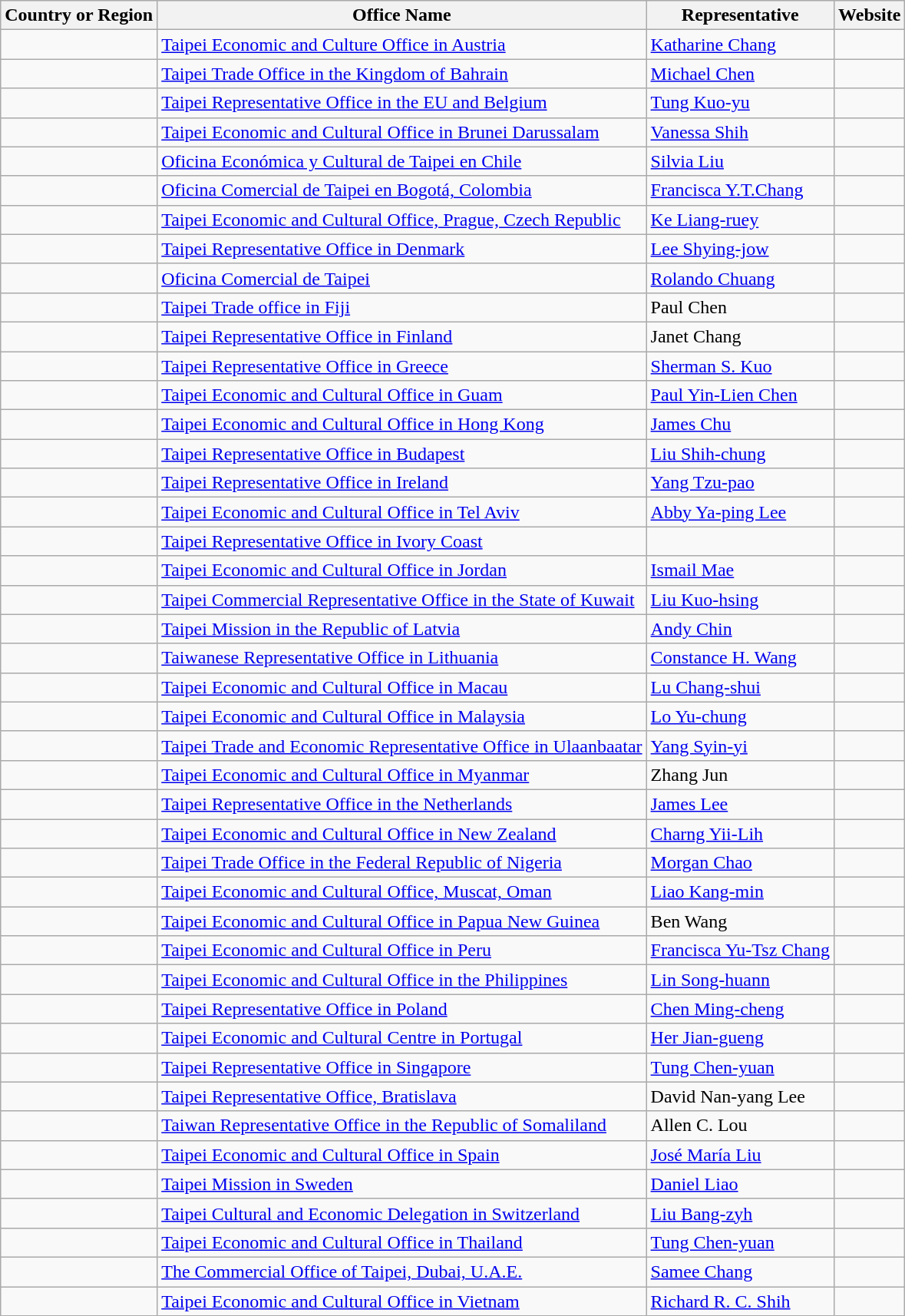<table class=wikitable>
<tr>
<th>Country or Region</th>
<th>Office Name</th>
<th>Representative</th>
<th>Website</th>
</tr>
<tr>
<td></td>
<td><a href='#'>Taipei Economic and Culture Office in Austria</a></td>
<td><a href='#'>Katharine Chang</a></td>
<td></td>
</tr>
<tr>
<td></td>
<td><a href='#'>Taipei Trade Office in the Kingdom of Bahrain</a></td>
<td><a href='#'>Michael Chen</a></td>
<td></td>
</tr>
<tr>
<td></td>
<td><a href='#'>Taipei Representative Office in the EU and Belgium</a></td>
<td><a href='#'>Tung Kuo-yu</a></td>
<td></td>
</tr>
<tr>
<td></td>
<td><a href='#'>Taipei Economic and Cultural Office in Brunei Darussalam</a></td>
<td><a href='#'>Vanessa Shih</a></td>
<td></td>
</tr>
<tr>
<td></td>
<td><a href='#'>Oficina Económica y Cultural de Taipei en Chile</a></td>
<td><a href='#'>Silvia Liu</a></td>
<td></td>
</tr>
<tr>
<td></td>
<td><a href='#'>Oficina Comercial de Taipei en Bogotá, Colombia</a></td>
<td><a href='#'>Francisca Y.T.Chang</a></td>
<td></td>
</tr>
<tr>
<td></td>
<td><a href='#'>Taipei Economic and Cultural Office, Prague, Czech Republic</a></td>
<td><a href='#'>Ke Liang-ruey</a></td>
<td></td>
</tr>
<tr>
<td></td>
<td><a href='#'>Taipei Representative Office in Denmark</a></td>
<td><a href='#'>Lee Shying-jow</a></td>
<td></td>
</tr>
<tr>
<td></td>
<td><a href='#'>Oficina Comercial de Taipei</a></td>
<td><a href='#'>Rolando Chuang</a></td>
<td></td>
</tr>
<tr>
<td></td>
<td><a href='#'>Taipei Trade office in Fiji</a></td>
<td>Paul Chen</td>
<td></td>
</tr>
<tr>
<td></td>
<td><a href='#'>Taipei Representative Office in Finland</a></td>
<td>Janet Chang</td>
<td></td>
</tr>
<tr>
<td></td>
<td><a href='#'>Taipei Representative Office in Greece</a></td>
<td><a href='#'>Sherman S. Kuo</a></td>
<td></td>
</tr>
<tr>
<td></td>
<td><a href='#'>Taipei Economic and Cultural Office in Guam</a></td>
<td><a href='#'>Paul Yin-Lien Chen</a></td>
<td></td>
</tr>
<tr>
<td></td>
<td><a href='#'>Taipei Economic and Cultural Office in Hong Kong</a></td>
<td><a href='#'>James Chu</a></td>
<td></td>
</tr>
<tr>
<td></td>
<td><a href='#'>Taipei Representative Office in Budapest</a></td>
<td><a href='#'>Liu Shih-chung</a></td>
<td></td>
</tr>
<tr>
<td></td>
<td><a href='#'>Taipei Representative Office in Ireland</a></td>
<td><a href='#'>Yang Tzu-pao</a></td>
<td></td>
</tr>
<tr>
<td></td>
<td><a href='#'>Taipei Economic and Cultural Office in Tel Aviv</a></td>
<td><a href='#'>Abby Ya-ping Lee</a></td>
<td></td>
</tr>
<tr>
<td></td>
<td><a href='#'>Taipei Representative Office in Ivory Coast</a></td>
<td></td>
<td></td>
</tr>
<tr>
<td></td>
<td><a href='#'>Taipei Economic and Cultural Office in Jordan</a></td>
<td><a href='#'>Ismail Mae</a></td>
<td></td>
</tr>
<tr>
<td></td>
<td><a href='#'>Taipei Commercial Representative Office in the State of Kuwait</a></td>
<td><a href='#'>Liu Kuo-hsing</a></td>
<td></td>
</tr>
<tr>
<td></td>
<td><a href='#'>Taipei Mission in the Republic of Latvia</a></td>
<td><a href='#'>Andy Chin</a></td>
<td></td>
</tr>
<tr>
<td></td>
<td><a href='#'>Taiwanese Representative Office in Lithuania</a></td>
<td><a href='#'>Constance H. Wang</a></td>
<td></td>
</tr>
<tr>
<td></td>
<td><a href='#'>Taipei Economic and Cultural Office in Macau</a></td>
<td><a href='#'>Lu Chang-shui</a></td>
<td></td>
</tr>
<tr>
<td></td>
<td><a href='#'>Taipei Economic and Cultural Office in Malaysia</a></td>
<td><a href='#'>Lo Yu-chung</a></td>
<td></td>
</tr>
<tr>
<td></td>
<td><a href='#'>Taipei Trade and Economic Representative Office in Ulaanbaatar</a></td>
<td><a href='#'>Yang Syin-yi</a></td>
<td></td>
</tr>
<tr>
<td></td>
<td><a href='#'>Taipei Economic and Cultural Office in Myanmar</a></td>
<td>Zhang Jun</td>
<td></td>
</tr>
<tr>
<td></td>
<td><a href='#'>Taipei Representative Office in the Netherlands</a></td>
<td><a href='#'>James Lee</a></td>
<td></td>
</tr>
<tr>
<td></td>
<td><a href='#'>Taipei Economic and Cultural Office in New Zealand</a></td>
<td><a href='#'>Charng Yii-Lih</a></td>
<td></td>
</tr>
<tr>
<td></td>
<td><a href='#'>Taipei Trade Office in the Federal Republic of Nigeria</a></td>
<td><a href='#'>Morgan Chao</a></td>
<td></td>
</tr>
<tr>
<td></td>
<td><a href='#'>Taipei Economic and Cultural Office, Muscat, Oman</a></td>
<td><a href='#'>Liao Kang-min</a></td>
<td></td>
</tr>
<tr>
<td></td>
<td><a href='#'>Taipei Economic and Cultural Office in Papua New Guinea</a></td>
<td>Ben Wang</td>
<td></td>
</tr>
<tr>
<td></td>
<td><a href='#'>Taipei Economic and Cultural Office in Peru</a></td>
<td><a href='#'>Francisca Yu-Tsz Chang</a></td>
<td></td>
</tr>
<tr>
<td></td>
<td><a href='#'>Taipei Economic and Cultural Office in the Philippines</a></td>
<td><a href='#'>Lin Song-huann</a></td>
<td></td>
</tr>
<tr>
<td></td>
<td><a href='#'>Taipei Representative Office in Poland</a></td>
<td><a href='#'>Chen Ming-cheng</a></td>
<td></td>
</tr>
<tr>
<td></td>
<td><a href='#'>Taipei Economic and Cultural Centre in Portugal</a></td>
<td><a href='#'>Her Jian-gueng</a></td>
<td></td>
</tr>
<tr>
<td></td>
<td><a href='#'>Taipei Representative Office in Singapore</a></td>
<td><a href='#'>Tung Chen-yuan</a></td>
<td></td>
</tr>
<tr>
<td></td>
<td><a href='#'>Taipei Representative Office, Bratislava</a></td>
<td>David Nan-yang Lee</td>
<td></td>
</tr>
<tr>
<td></td>
<td><a href='#'>Taiwan Representative Office in the Republic of Somaliland</a></td>
<td>Allen C. Lou</td>
<td></td>
</tr>
<tr>
<td></td>
<td><a href='#'>Taipei Economic and Cultural Office in Spain</a></td>
<td><a href='#'>José María Liu</a></td>
<td></td>
</tr>
<tr>
<td></td>
<td><a href='#'>Taipei Mission in Sweden</a></td>
<td><a href='#'>Daniel Liao</a></td>
<td></td>
</tr>
<tr>
<td></td>
<td><a href='#'>Taipei Cultural and Economic Delegation in Switzerland</a></td>
<td><a href='#'>Liu Bang-zyh</a></td>
<td></td>
</tr>
<tr>
<td></td>
<td><a href='#'>Taipei Economic and Cultural Office in Thailand</a></td>
<td><a href='#'>Tung Chen-yuan</a></td>
<td></td>
</tr>
<tr>
<td></td>
<td><a href='#'>The Commercial Office of Taipei, Dubai, U.A.E.</a></td>
<td><a href='#'>Samee Chang</a></td>
<td></td>
</tr>
<tr>
<td></td>
<td><a href='#'>Taipei Economic and Cultural Office in Vietnam</a></td>
<td><a href='#'>Richard R. C. Shih</a></td>
<td></td>
</tr>
</table>
